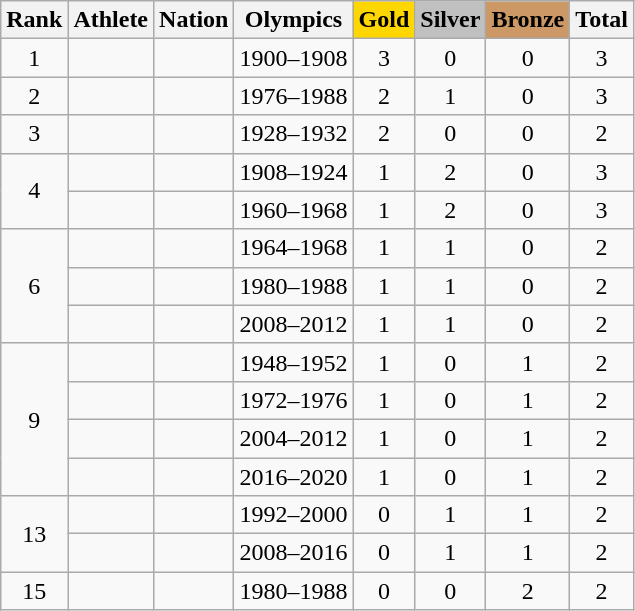<table class="wikitable sortable" style="text-align:center">
<tr>
<th>Rank</th>
<th>Athlete</th>
<th>Nation</th>
<th>Olympics</th>
<th style="background-color:gold">Gold</th>
<th style="background-color:silver">Silver</th>
<th style="background-color:#cc9966">Bronze</th>
<th>Total</th>
</tr>
<tr>
<td>1</td>
<td align=left></td>
<td align=left></td>
<td>1900–1908</td>
<td>3</td>
<td>0</td>
<td>0</td>
<td>3</td>
</tr>
<tr>
<td>2</td>
<td align=left></td>
<td align=left></td>
<td>1976–1988</td>
<td>2</td>
<td>1</td>
<td>0</td>
<td>3</td>
</tr>
<tr>
<td>3</td>
<td align=left></td>
<td align=left></td>
<td>1928–1932</td>
<td>2</td>
<td>0</td>
<td>0</td>
<td>2</td>
</tr>
<tr>
<td rowspan=2>4</td>
<td align=left></td>
<td align=left></td>
<td>1908–1924</td>
<td>1</td>
<td>2</td>
<td>0</td>
<td>3</td>
</tr>
<tr>
<td align=left></td>
<td align=left></td>
<td>1960–1968</td>
<td>1</td>
<td>2</td>
<td>0</td>
<td>3</td>
</tr>
<tr>
<td rowspan=3>6</td>
<td align=left></td>
<td align=left></td>
<td>1964–1968</td>
<td>1</td>
<td>1</td>
<td>0</td>
<td>2</td>
</tr>
<tr>
<td align=left></td>
<td align=left></td>
<td>1980–1988</td>
<td>1</td>
<td>1</td>
<td>0</td>
<td>2</td>
</tr>
<tr>
<td align=left></td>
<td align=left></td>
<td>2008–2012</td>
<td>1</td>
<td>1</td>
<td>0</td>
<td>2</td>
</tr>
<tr>
<td rowspan=4>9</td>
<td align=left></td>
<td align=left></td>
<td>1948–1952</td>
<td>1</td>
<td>0</td>
<td>1</td>
<td>2</td>
</tr>
<tr>
<td align=left></td>
<td align=left></td>
<td>1972–1976</td>
<td>1</td>
<td>0</td>
<td>1</td>
<td>2</td>
</tr>
<tr>
<td align=left></td>
<td align=left></td>
<td>2004–2012</td>
<td>1</td>
<td>0</td>
<td>1</td>
<td>2</td>
</tr>
<tr>
<td align=left></td>
<td align=left></td>
<td>2016–2020</td>
<td>1</td>
<td>0</td>
<td>1</td>
<td>2</td>
</tr>
<tr>
<td rowspan=2>13</td>
<td align=left></td>
<td align=left><br></td>
<td>1992–2000</td>
<td>0</td>
<td>1</td>
<td>1</td>
<td>2</td>
</tr>
<tr>
<td align=left></td>
<td align=left></td>
<td>2008–2016</td>
<td>0</td>
<td>1</td>
<td>1</td>
<td>2</td>
</tr>
<tr>
<td>15</td>
<td align=left></td>
<td align=left></td>
<td>1980–1988</td>
<td>0</td>
<td>0</td>
<td>2</td>
<td>2</td>
</tr>
</table>
